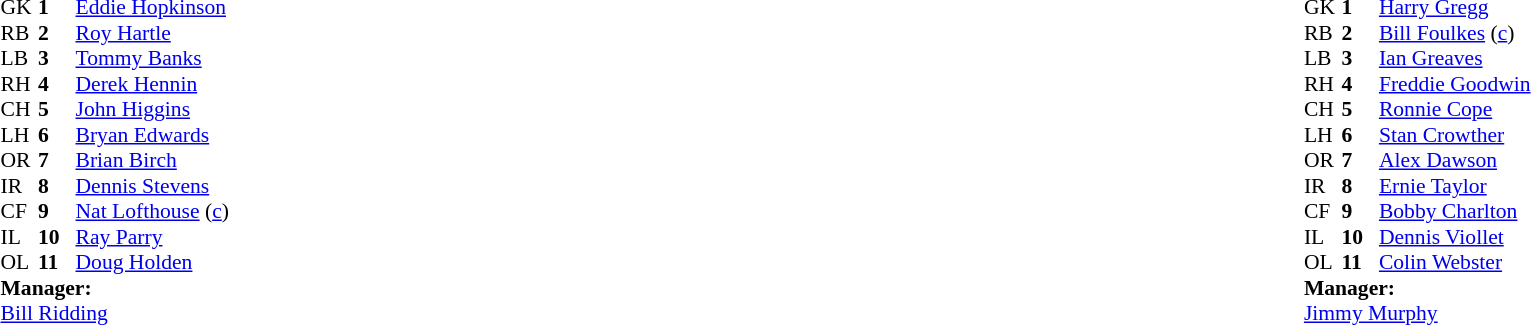<table width="100%">
<tr>
<td valign="top" width="50%"><br><table style="font-size: 90%" cellspacing="0" cellpadding="0">
<tr>
<th width="25"></th>
<th width="25"></th>
</tr>
<tr>
<td>GK</td>
<td><strong>1</strong></td>
<td> <a href='#'>Eddie Hopkinson</a></td>
</tr>
<tr>
<td>RB</td>
<td><strong>2</strong></td>
<td> <a href='#'>Roy Hartle</a></td>
</tr>
<tr>
<td>LB</td>
<td><strong>3</strong></td>
<td> <a href='#'>Tommy Banks</a></td>
</tr>
<tr>
<td>RH</td>
<td><strong>4</strong></td>
<td> <a href='#'>Derek Hennin</a></td>
</tr>
<tr>
<td>CH</td>
<td><strong>5</strong></td>
<td> <a href='#'>John Higgins</a></td>
</tr>
<tr>
<td>LH</td>
<td><strong>6</strong></td>
<td> <a href='#'>Bryan Edwards</a></td>
</tr>
<tr>
<td>OR</td>
<td><strong>7</strong></td>
<td> <a href='#'>Brian Birch</a></td>
</tr>
<tr>
<td>IR</td>
<td><strong>8</strong></td>
<td> <a href='#'>Dennis Stevens</a></td>
</tr>
<tr>
<td>CF</td>
<td><strong>9</strong></td>
<td> <a href='#'>Nat Lofthouse</a> (<a href='#'>c</a>)</td>
</tr>
<tr>
<td>IL</td>
<td><strong>10</strong></td>
<td> <a href='#'>Ray Parry</a></td>
</tr>
<tr>
<td>OL</td>
<td><strong>11</strong></td>
<td> <a href='#'>Doug Holden</a></td>
</tr>
<tr>
<td colspan=4><strong>Manager:</strong></td>
</tr>
<tr>
<td colspan="4"> <a href='#'>Bill Ridding</a></td>
</tr>
</table>
</td>
<td valign="top" width="50%"><br><table style="font-size: 90%" cellspacing="0" cellpadding="0" align=center>
<tr>
<th width="25"></th>
<th width="25"></th>
</tr>
<tr>
<td>GK</td>
<td><strong>1</strong></td>
<td> <a href='#'>Harry Gregg</a></td>
</tr>
<tr>
<td>RB</td>
<td><strong>2</strong></td>
<td> <a href='#'>Bill Foulkes</a> (<a href='#'>c</a>)</td>
</tr>
<tr>
<td>LB</td>
<td><strong>3</strong></td>
<td> <a href='#'>Ian Greaves</a></td>
</tr>
<tr>
<td>RH</td>
<td><strong>4</strong></td>
<td> <a href='#'>Freddie Goodwin</a></td>
</tr>
<tr>
<td>CH</td>
<td><strong>5</strong></td>
<td> <a href='#'>Ronnie Cope</a></td>
</tr>
<tr>
<td>LH</td>
<td><strong>6</strong></td>
<td> <a href='#'>Stan Crowther</a></td>
</tr>
<tr>
<td>OR</td>
<td><strong>7</strong></td>
<td> <a href='#'>Alex Dawson</a></td>
</tr>
<tr>
<td>IR</td>
<td><strong>8</strong></td>
<td> <a href='#'>Ernie Taylor</a></td>
</tr>
<tr>
<td>CF</td>
<td><strong>9</strong></td>
<td> <a href='#'>Bobby Charlton</a></td>
</tr>
<tr>
<td>IL</td>
<td><strong>10</strong></td>
<td> <a href='#'>Dennis Viollet</a></td>
</tr>
<tr>
<td>OL</td>
<td><strong>11</strong></td>
<td> <a href='#'>Colin Webster</a></td>
</tr>
<tr>
<td colspan=4><strong>Manager:</strong></td>
</tr>
<tr>
<td colspan="4"> <a href='#'>Jimmy Murphy</a></td>
</tr>
</table>
</td>
</tr>
</table>
